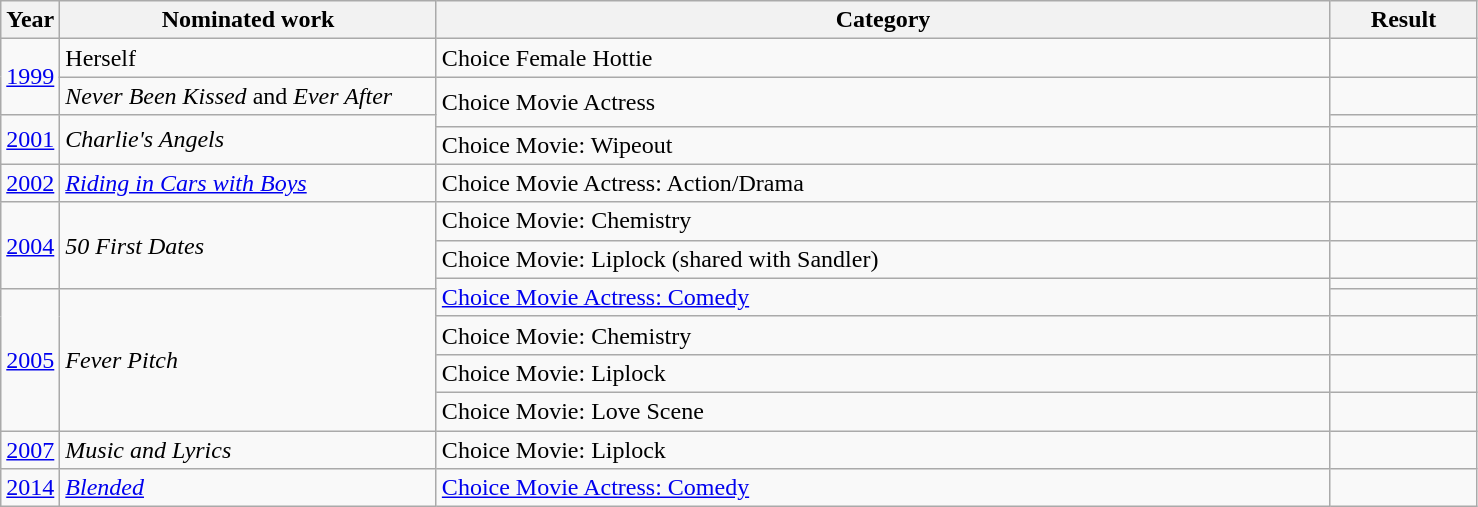<table class=wikitable>
<tr>
<th width=4%>Year</th>
<th width=25.5%>Nominated work</th>
<th width=60.5%>Category</th>
<th width=10%>Result</th>
</tr>
<tr>
<td rowspan=2><a href='#'>1999</a></td>
<td>Herself</td>
<td>Choice Female Hottie</td>
<td></td>
</tr>
<tr>
<td><em>Never Been Kissed</em> and <em>Ever After</em></td>
<td rowspan=2>Choice Movie Actress</td>
<td></td>
</tr>
<tr>
<td rowspan=2><a href='#'>2001</a></td>
<td rowspan=2><em>Charlie's Angels</em></td>
<td></td>
</tr>
<tr>
<td>Choice Movie: Wipeout</td>
<td></td>
</tr>
<tr>
<td><a href='#'>2002</a></td>
<td><em><a href='#'>Riding in Cars with Boys</a></em></td>
<td>Choice Movie Actress: Action/Drama</td>
<td></td>
</tr>
<tr>
<td rowspan=3><a href='#'>2004</a></td>
<td rowspan=3><em>50 First Dates</em></td>
<td>Choice Movie: Chemistry</td>
<td></td>
</tr>
<tr>
<td>Choice Movie: Liplock (shared with Sandler)</td>
<td></td>
</tr>
<tr>
<td rowspan=2><a href='#'>Choice Movie Actress: Comedy</a></td>
<td></td>
</tr>
<tr>
<td rowspan=4><a href='#'>2005</a></td>
<td rowspan=4><em>Fever Pitch</em></td>
<td></td>
</tr>
<tr>
<td>Choice Movie: Chemistry</td>
<td></td>
</tr>
<tr>
<td>Choice Movie: Liplock</td>
<td></td>
</tr>
<tr>
<td>Choice Movie: Love Scene</td>
<td></td>
</tr>
<tr>
<td><a href='#'>2007</a></td>
<td><em>Music and Lyrics</em></td>
<td>Choice Movie: Liplock</td>
<td></td>
</tr>
<tr>
<td><a href='#'>2014</a></td>
<td><em><a href='#'>Blended</a></em></td>
<td><a href='#'>Choice Movie Actress: Comedy</a></td>
<td></td>
</tr>
</table>
